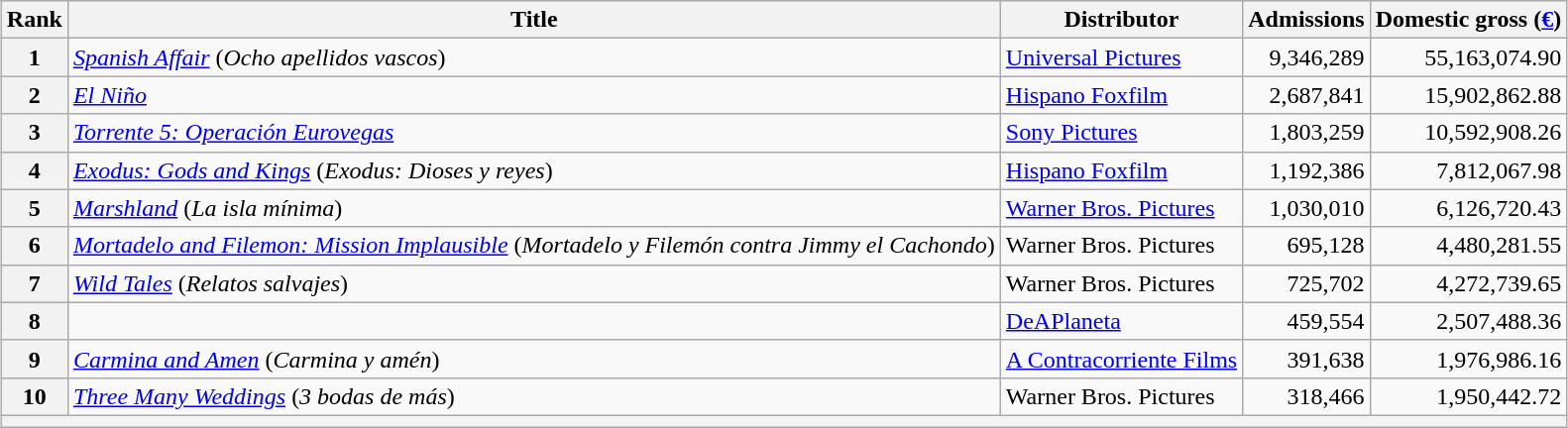<table class="wikitable" style="margin:1em auto;">
<tr>
<th>Rank</th>
<th>Title</th>
<th>Distributor</th>
<th>Admissions</th>
<th>Domestic gross (<a href='#'>€</a>)</th>
</tr>
<tr>
<th align = "center">1</th>
<td><em><a href='#'>Spanish Affair</a></em> (<em>Ocho apellidos vascos</em>)</td>
<td><a href='#'>Universal Pictures</a></td>
<td align = "right">9,346,289</td>
<td align = "right">55,163,074.90</td>
</tr>
<tr>
<th align = "center">2</th>
<td><em><a href='#'>El Niño</a></em></td>
<td><a href='#'>Hispano Foxfilm</a></td>
<td align = "right">2,687,841</td>
<td align = "right">15,902,862.88</td>
</tr>
<tr>
<th align = "center">3</th>
<td><em><a href='#'>Torrente 5: Operación Eurovegas</a></em></td>
<td><a href='#'>Sony Pictures</a></td>
<td align = "right">1,803,259</td>
<td align = "right">10,592,908.26</td>
</tr>
<tr>
<th align = "center">4</th>
<td><em><a href='#'>Exodus: Gods and Kings</a></em> (<em>Exodus: Dioses y reyes</em>)</td>
<td><a href='#'>Hispano Foxfilm</a></td>
<td align = "right">1,192,386</td>
<td align = "right">7,812,067.98</td>
</tr>
<tr>
<th align = "center">5</th>
<td><em><a href='#'>Marshland</a></em> (<em>La isla mínima</em>)</td>
<td><a href='#'>Warner Bros. Pictures</a></td>
<td align = "right">1,030,010</td>
<td align = "right">6,126,720.43</td>
</tr>
<tr>
<th align = "center">6</th>
<td><em><a href='#'>Mortadelo and Filemon: Mission Implausible</a></em> (<em>Mortadelo y Filemón contra Jimmy el Cachondo</em>)</td>
<td>Warner Bros. Pictures</td>
<td align = "right">695,128</td>
<td align = "right">4,480,281.55</td>
</tr>
<tr>
<th align = "center">7</th>
<td><em><a href='#'>Wild Tales</a></em> (<em>Relatos salvajes</em>)</td>
<td>Warner Bros. Pictures</td>
<td align = "right">725,702</td>
<td align = "right">4,272,739.65</td>
</tr>
<tr>
<th align = "center">8</th>
<td><em></em></td>
<td><a href='#'>DeAPlaneta</a></td>
<td align = "right">459,554</td>
<td align = "right">2,507,488.36</td>
</tr>
<tr>
<th align = "center">9</th>
<td><em><a href='#'>Carmina and Amen</a></em> (<em>Carmina y amén</em>)</td>
<td><a href='#'>A Contracorriente Films</a></td>
<td align = "right">391,638</td>
<td align = "right">1,976,986.16</td>
</tr>
<tr>
<th align = "center">10</th>
<td><em><a href='#'>Three Many Weddings</a></em> (<em>3 bodas de más</em>) </td>
<td>Warner Bros. Pictures</td>
<td align = "right">318,466</td>
<td align = "right">1,950,442.72</td>
</tr>
<tr>
<th align = "center" colspan = "5"></th>
</tr>
</table>
